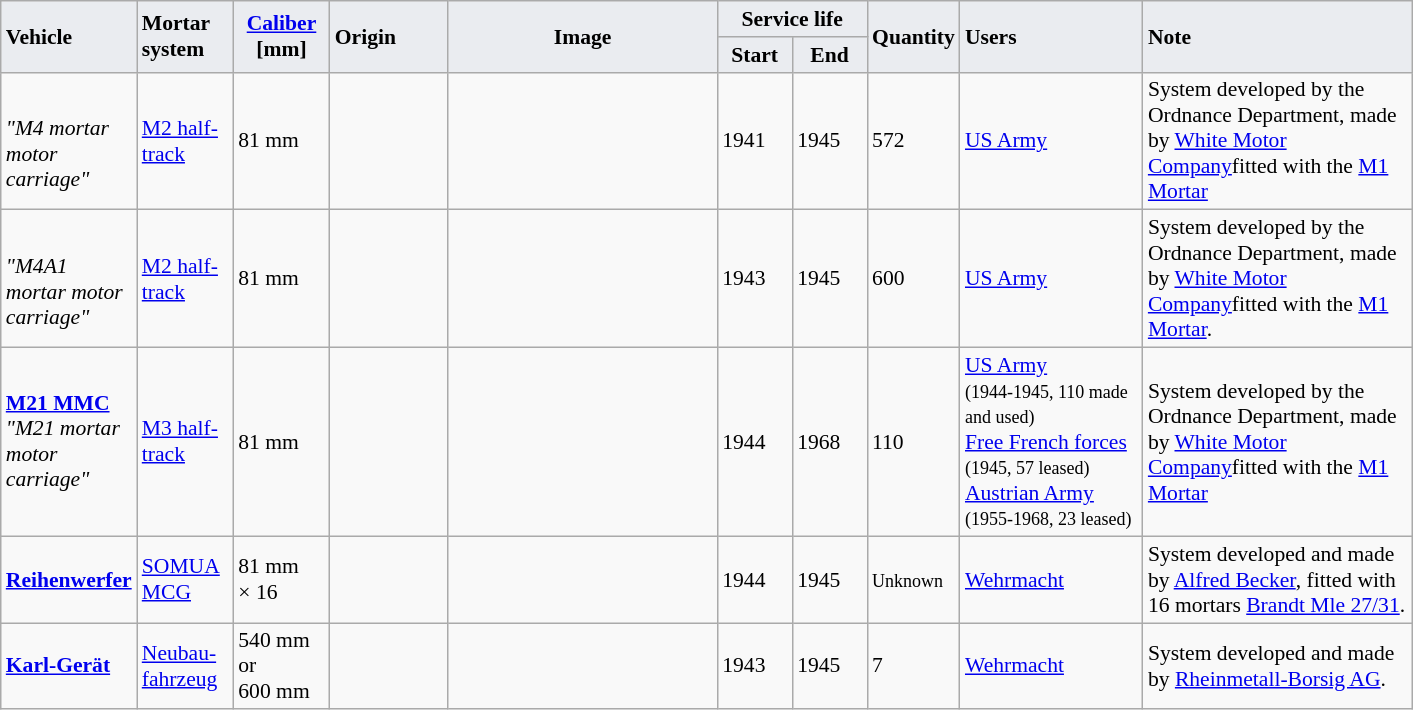<table class="wikitable" style="font-size:90%;">
<tr>
<td rowspan="2" style="width:4em; background:#EAECF0"><strong>Vehicle</strong></td>
<td rowspan="2" style="width:4em; background:#EAECF0"><strong>Mortar system</strong></td>
<td rowspan="2" style="text-align: center;width:4em; background:#EAECF0"><strong><a href='#'>Caliber</a><br>[mm]</strong></td>
<td rowspan="2" style="width:5em;background:#EAECF0"><strong>Origin</strong></td>
<td rowspan="2" style="text-align: center; width:12em;background:#EAECF0"><strong>Image</strong></td>
<td colspan="2" style="width:6em;text-align: center; background:#EAECF0"><strong>Service life</strong></td>
<td rowspan="2" style="text-align: center;width:3em;background:#EAECF0"><strong>Quantity</strong></td>
<td rowspan="2" style="width:8em;background:#EAECF0"><strong>Users</strong></td>
<td rowspan="2" style="width:12em;background:#EAECF0"><strong>Note</strong></td>
</tr>
<tr>
<td style="text-align: center; width:3em; background:#EAECF0"><strong>Start</strong></td>
<td style="text-align: center; width:3em; background:#EAECF0"><strong>End</strong></td>
</tr>
<tr>
<td><strong></strong><br><em>"M4 mortar motor carriage"</em></td>
<td><a href='#'>M2 half-track</a></td>
<td>81 mm</td>
<td></td>
<td></td>
<td>1941</td>
<td>1945</td>
<td>572</td>
<td> <a href='#'>US Army</a></td>
<td>System developed by the Ordnance Department, made by <a href='#'>White Motor Company</a>fitted with the <a href='#'>M1 Mortar</a> </td>
</tr>
<tr>
<td><strong></strong><br><em>"M4A1 mortar motor carriage"</em></td>
<td><a href='#'>M2 half-track</a></td>
<td>81 mm</td>
<td></td>
<td><br></td>
<td>1943</td>
<td>1945</td>
<td>600</td>
<td> <a href='#'>US Army</a></td>
<td>System developed by the Ordnance Department, made by <a href='#'>White Motor Company</a>fitted with the <a href='#'>M1 Mortar</a>.<br></td>
</tr>
<tr>
<td><strong><a href='#'>M21 MMC</a></strong> <br><em>"M21 mortar motor carriage"</em></td>
<td><a href='#'>M3 half-track</a></td>
<td>81 mm</td>
<td></td>
<td></td>
<td>1944</td>
<td>1968</td>
<td>110</td>
<td> <a href='#'>US Army</a> <br><small>(1944-1945, 110 made and used)</small><br>  <a href='#'>Free French forces</a> <br><small>(1945, 57 leased)</small><br>  <a href='#'>Austrian Army</a><br><small>(1955-1968, 23 leased)</small></td>
<td>System developed by the Ordnance Department, made by <a href='#'>White Motor Company</a>fitted with the <a href='#'>M1 Mortar</a> </td>
</tr>
<tr>
<td><strong><a href='#'>Reihenwerfer</a></strong></td>
<td><a href='#'>SOMUA MCG</a></td>
<td>81 mm<br>× 16</td>
<td></td>
<td></td>
<td>1944</td>
<td>1945</td>
<td><small>Unknown</small></td>
<td> <a href='#'>Wehrmacht</a></td>
<td>System developed and made by <a href='#'>Alfred Becker</a>, fitted with 16 mortars <a href='#'>Brandt Mle 27/31</a>.</td>
</tr>
<tr>
<td><strong><a href='#'>Karl-Gerät</a></strong></td>
<td><a href='#'>Neubau-fahrzeug</a></td>
<td>540 mm<br>or
600 mm</td>
<td></td>
<td><br></td>
<td>1943</td>
<td>1945</td>
<td>7</td>
<td> <a href='#'>Wehrmacht</a></td>
<td>System developed and made by <a href='#'>Rheinmetall-Borsig AG</a>.</td>
</tr>
</table>
